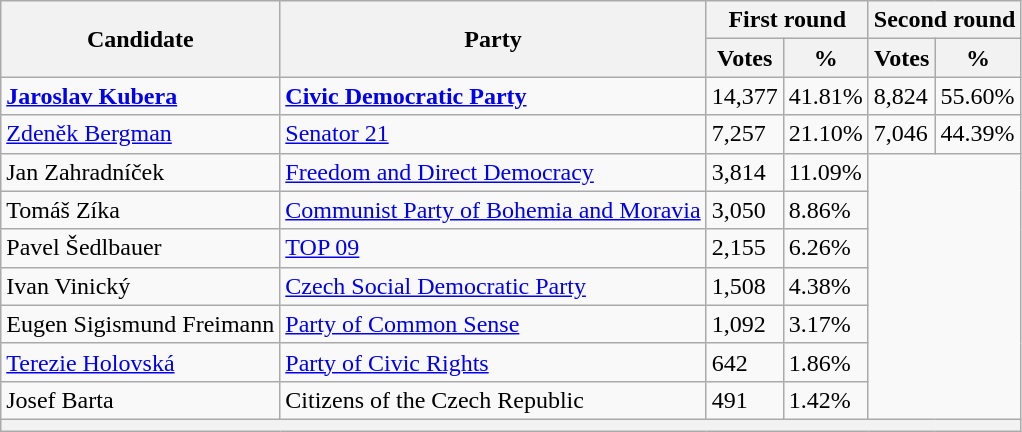<table class=wikitable>
<tr>
<th rowspan=2>Candidate</th>
<th rowspan=2>Party</th>
<th colspan=2>First round</th>
<th colspan=2>Second round</th>
</tr>
<tr>
<th>Votes</th>
<th>%</th>
<th>Votes</th>
<th>%</th>
</tr>
<tr>
<td><strong><a href='#'>Jaroslav Kubera</a></strong></td>
<td><strong><a href='#'>Civic Democratic Party</a></strong></td>
<td>14,377</td>
<td>41.81%</td>
<td>8,824</td>
<td>55.60%</td>
</tr>
<tr>
<td><a href='#'>Zdeněk Bergman</a></td>
<td><a href='#'>Senator 21</a></td>
<td>7,257</td>
<td>21.10%</td>
<td>7,046</td>
<td>44.39%</td>
</tr>
<tr>
<td>Jan Zahradníček</td>
<td><a href='#'>Freedom and Direct Democracy</a></td>
<td>3,814</td>
<td>11.09%</td>
<td colspan=2 rowspan=7></td>
</tr>
<tr>
<td>Tomáš Zíka</td>
<td><a href='#'>Communist Party of Bohemia and Moravia</a></td>
<td>3,050</td>
<td>8.86%</td>
</tr>
<tr>
<td>Pavel Šedlbauer</td>
<td><a href='#'>TOP 09</a></td>
<td>2,155</td>
<td>6.26%</td>
</tr>
<tr>
<td>Ivan Vinický</td>
<td><a href='#'>Czech Social Democratic Party</a></td>
<td>1,508</td>
<td>4.38%</td>
</tr>
<tr>
<td>Eugen Sigismund Freimann</td>
<td><a href='#'>Party of Common Sense</a></td>
<td>1,092</td>
<td>3.17%</td>
</tr>
<tr>
<td><a href='#'>Terezie Holovská</a></td>
<td><a href='#'>Party of Civic Rights</a></td>
<td>642</td>
<td>1.86%</td>
</tr>
<tr>
<td>Josef Barta</td>
<td>Citizens of the Czech Republic</td>
<td>491</td>
<td>1.42%</td>
</tr>
<tr>
<th colspan=8></th>
</tr>
</table>
